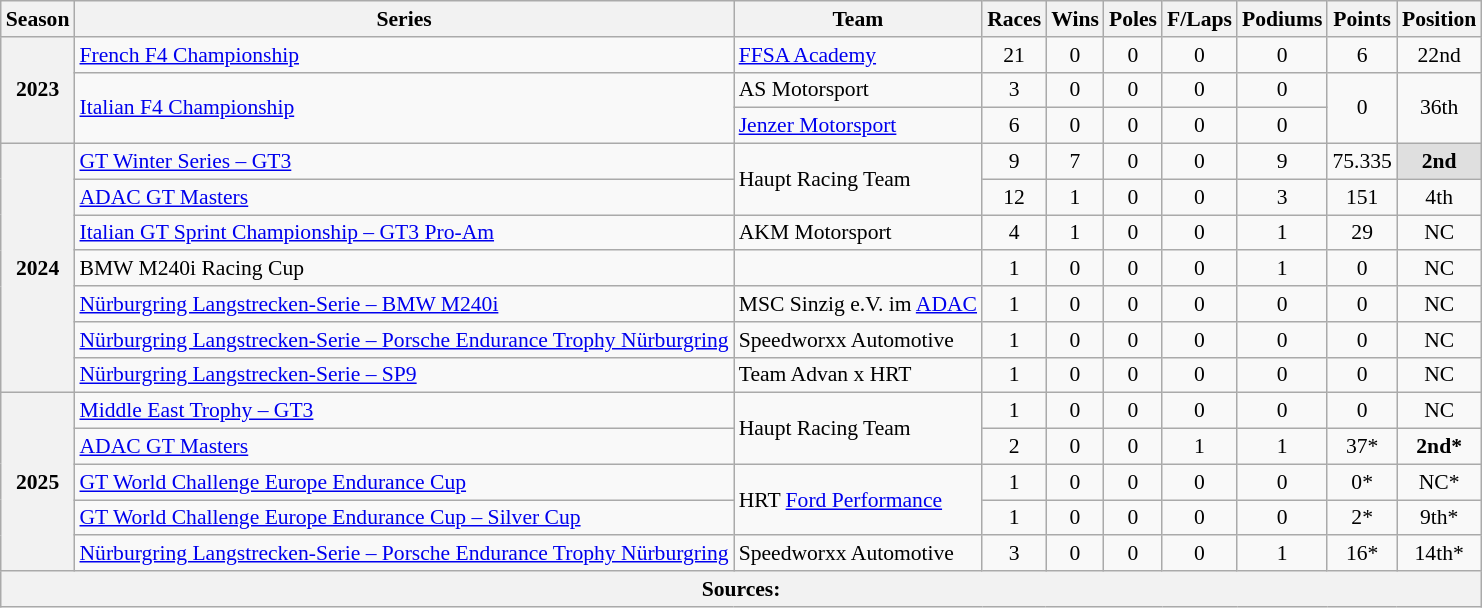<table class="wikitable" style="font-size: 90%; text-align:center">
<tr>
<th>Season</th>
<th>Series</th>
<th>Team</th>
<th>Races</th>
<th>Wins</th>
<th>Poles</th>
<th>F/Laps</th>
<th>Podiums</th>
<th>Points</th>
<th>Position</th>
</tr>
<tr>
<th rowspan="3">2023</th>
<td align=left><a href='#'>French F4 Championship</a></td>
<td align=left><a href='#'>FFSA Academy</a></td>
<td>21</td>
<td>0</td>
<td>0</td>
<td>0</td>
<td>0</td>
<td>6</td>
<td>22nd</td>
</tr>
<tr>
<td align=left rowspan="2"><a href='#'>Italian F4 Championship</a></td>
<td align=left>AS Motorsport</td>
<td>3</td>
<td>0</td>
<td>0</td>
<td>0</td>
<td>0</td>
<td rowspan="2">0</td>
<td rowspan="2">36th</td>
</tr>
<tr>
<td align=left><a href='#'>Jenzer Motorsport</a></td>
<td>6</td>
<td>0</td>
<td>0</td>
<td>0</td>
<td>0</td>
</tr>
<tr>
<th rowspan="7">2024</th>
<td align=left><a href='#'>GT Winter Series – GT3</a></td>
<td align=left rowspan="2">Haupt Racing Team</td>
<td>9</td>
<td>7</td>
<td>0</td>
<td>0</td>
<td>9</td>
<td>75.335</td>
<td style="background:#dfdfdf"><strong>2nd</strong></td>
</tr>
<tr>
<td align=left><a href='#'>ADAC GT Masters</a></td>
<td>12</td>
<td>1</td>
<td>0</td>
<td>0</td>
<td>3</td>
<td>151</td>
<td>4th</td>
</tr>
<tr>
<td align=left><a href='#'>Italian GT Sprint Championship – GT3 Pro-Am</a></td>
<td align=left>AKM Motorsport</td>
<td>4</td>
<td>1</td>
<td>0</td>
<td>0</td>
<td>1</td>
<td>29</td>
<td>NC</td>
</tr>
<tr>
<td align=left>BMW M240i Racing Cup</td>
<td align=left></td>
<td>1</td>
<td>0</td>
<td>0</td>
<td>0</td>
<td>1</td>
<td>0</td>
<td>NC</td>
</tr>
<tr>
<td align=left><a href='#'>Nürburgring Langstrecken-Serie – BMW M240i</a></td>
<td align=left>MSC Sinzig e.V. im <a href='#'>ADAC</a></td>
<td>1</td>
<td>0</td>
<td>0</td>
<td>0</td>
<td>0</td>
<td>0</td>
<td>NC</td>
</tr>
<tr>
<td align=left><a href='#'>Nürburgring Langstrecken-Serie – Porsche Endurance Trophy Nürburgring</a></td>
<td align=left>Speedworxx Automotive</td>
<td>1</td>
<td>0</td>
<td>0</td>
<td>0</td>
<td>0</td>
<td>0</td>
<td>NC</td>
</tr>
<tr>
<td align=left><a href='#'>Nürburgring Langstrecken-Serie – SP9</a></td>
<td align=left>Team Advan x HRT</td>
<td>1</td>
<td>0</td>
<td>0</td>
<td>0</td>
<td>0</td>
<td>0</td>
<td>NC</td>
</tr>
<tr>
<th rowspan="5">2025</th>
<td align=left><a href='#'>Middle East Trophy – GT3</a></td>
<td align=left rowspan="2">Haupt Racing Team</td>
<td>1</td>
<td>0</td>
<td>0</td>
<td>0</td>
<td>0</td>
<td>0</td>
<td>NC</td>
</tr>
<tr>
<td align=left><a href='#'>ADAC GT Masters</a></td>
<td>2</td>
<td>0</td>
<td>0</td>
<td>1</td>
<td>1</td>
<td>37*</td>
<td><strong>2nd*</strong></td>
</tr>
<tr>
<td align="left"><a href='#'>GT World Challenge Europe Endurance Cup</a></td>
<td align="left" rowspan="2">HRT <a href='#'>Ford Performance</a></td>
<td>1</td>
<td>0</td>
<td>0</td>
<td>0</td>
<td>0</td>
<td>0*</td>
<td>NC*</td>
</tr>
<tr>
<td align="left"><a href='#'>GT World Challenge Europe Endurance Cup – Silver Cup</a></td>
<td>1</td>
<td>0</td>
<td>0</td>
<td>0</td>
<td>0</td>
<td>2*</td>
<td>9th*</td>
</tr>
<tr>
<td align=left><a href='#'>Nürburgring Langstrecken-Serie – Porsche Endurance Trophy Nürburgring</a></td>
<td align=left>Speedworxx Automotive</td>
<td>3</td>
<td>0</td>
<td>0</td>
<td>0</td>
<td>1</td>
<td>16*</td>
<td>14th*</td>
</tr>
<tr>
<th colspan="10">Sources:</th>
</tr>
</table>
